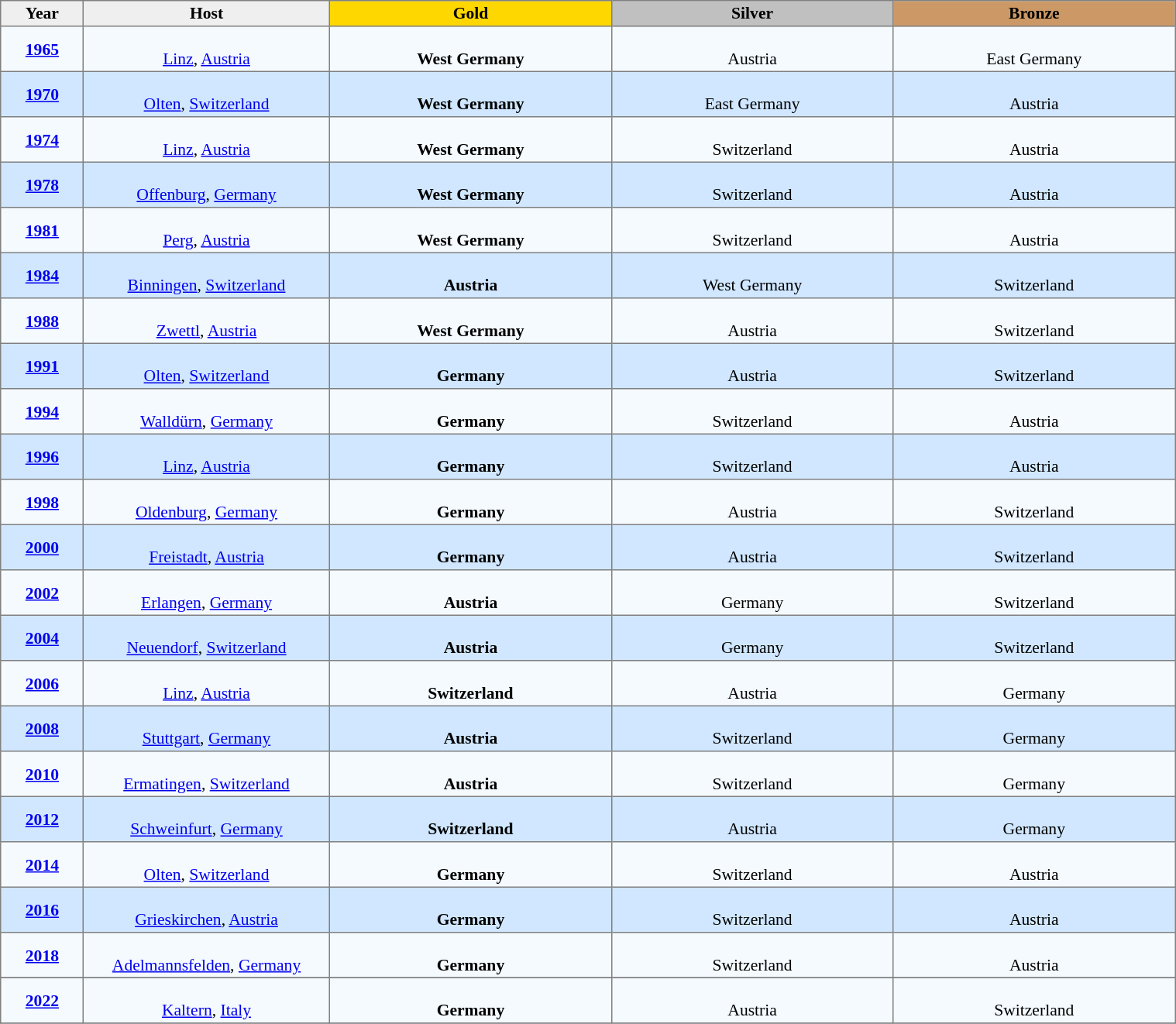<table class="toccolours" border="1" cellpadding="2" style="border-collapse: collapse; text-align: center; width: 80%; margin: 0 auto; font-size: 90%;">
<tr style="background: #efefef;">
<th width=7%>Year</th>
<th width=21%>Host</th>
<th width=24% bgcolor=gold>Gold</th>
<th width=24% bgcolor=silver>Silver</th>
<th width=24% bgcolor="#cc9966">Bronze</th>
</tr>
<tr bgcolor=#F5FAFF>
<td><strong><a href='#'>1965</a></strong></td>
<td><br><a href='#'>Linz</a>, <a href='#'>Austria</a></td>
<td><br><strong>West Germany</strong></td>
<td><br>Austria</td>
<td><br>East Germany</td>
</tr>
<tr bgcolor=#D0E7FF>
<td><strong><a href='#'>1970</a></strong></td>
<td><br><a href='#'>Olten</a>, <a href='#'>Switzerland</a></td>
<td><br><strong>West Germany</strong></td>
<td><br>East Germany</td>
<td><br>Austria</td>
</tr>
<tr bgcolor=#F5FAFF>
<td><strong><a href='#'>1974</a></strong></td>
<td><br><a href='#'>Linz</a>, <a href='#'>Austria</a></td>
<td><br><strong>West Germany</strong></td>
<td><br>Switzerland</td>
<td><br>Austria</td>
</tr>
<tr bgcolor=#D0E7FF>
<td><strong><a href='#'>1978</a></strong></td>
<td><br><a href='#'>Offenburg</a>, <a href='#'>Germany</a></td>
<td><br><strong>West Germany</strong></td>
<td><br>Switzerland</td>
<td><br>Austria</td>
</tr>
<tr bgcolor=#F5FAFF>
<td><strong><a href='#'>1981</a></strong></td>
<td><br><a href='#'>Perg</a>, <a href='#'>Austria</a></td>
<td><br><strong>West Germany</strong></td>
<td><br>Switzerland</td>
<td><br>Austria</td>
</tr>
<tr bgcolor=#D0E7FF>
<td><strong><a href='#'>1984</a></strong></td>
<td><br><a href='#'>Binningen</a>, <a href='#'>Switzerland</a></td>
<td><br><strong>Austria</strong></td>
<td><br>West Germany</td>
<td><br>Switzerland</td>
</tr>
<tr bgcolor=#F5FAFF>
<td><strong><a href='#'>1988</a></strong></td>
<td><br><a href='#'>Zwettl</a>, <a href='#'>Austria</a></td>
<td><br><strong>West Germany</strong></td>
<td><br>Austria</td>
<td><br>Switzerland</td>
</tr>
<tr bgcolor=#D0E7FF>
<td><strong><a href='#'>1991</a></strong></td>
<td><br><a href='#'>Olten</a>, <a href='#'>Switzerland</a></td>
<td><br><strong>Germany</strong></td>
<td><br>Austria</td>
<td><br>Switzerland</td>
</tr>
<tr bgcolor=#F5FAFF>
<td><strong><a href='#'>1994</a></strong></td>
<td><br><a href='#'>Walldürn</a>, <a href='#'>Germany</a></td>
<td><br><strong>Germany</strong></td>
<td><br>Switzerland</td>
<td><br>Austria</td>
</tr>
<tr bgcolor=#D0E7FF>
<td><strong><a href='#'>1996</a></strong></td>
<td><br><a href='#'>Linz</a>, <a href='#'>Austria</a></td>
<td><br><strong>Germany</strong></td>
<td><br>Switzerland</td>
<td><br>Austria</td>
</tr>
<tr bgcolor=#F5FAFF>
<td><strong><a href='#'>1998</a></strong></td>
<td><br><a href='#'>Oldenburg</a>, <a href='#'>Germany</a></td>
<td><br><strong>Germany</strong></td>
<td><br>Austria</td>
<td><br>Switzerland</td>
</tr>
<tr bgcolor=#D0E7FF>
<td><strong><a href='#'>2000</a></strong></td>
<td><br><a href='#'>Freistadt</a>, <a href='#'>Austria</a></td>
<td><br><strong>Germany</strong></td>
<td><br>Austria</td>
<td><br>Switzerland</td>
</tr>
<tr bgcolor=#F5FAFF>
<td><strong><a href='#'>2002</a></strong></td>
<td><br><a href='#'>Erlangen</a>, <a href='#'>Germany</a></td>
<td><br><strong>Austria</strong></td>
<td><br>Germany</td>
<td><br>Switzerland</td>
</tr>
<tr bgcolor=#D0E7FF>
<td><strong><a href='#'>2004</a></strong></td>
<td><br><a href='#'>Neuendorf</a>, <a href='#'>Switzerland</a></td>
<td><br><strong>Austria</strong></td>
<td><br>Germany</td>
<td><br>Switzerland</td>
</tr>
<tr bgcolor=#F5FAFF>
<td><strong><a href='#'>2006</a></strong></td>
<td><br><a href='#'>Linz</a>, <a href='#'>Austria</a></td>
<td><br><strong>Switzerland</strong></td>
<td><br>Austria</td>
<td><br>Germany</td>
</tr>
<tr bgcolor=#D0E7FF>
<td><strong><a href='#'>2008</a></strong></td>
<td><br><a href='#'>Stuttgart</a>, <a href='#'>Germany</a></td>
<td><br><strong>Austria</strong></td>
<td><br>Switzerland</td>
<td><br>Germany</td>
</tr>
<tr bgcolor=#F5FAFF>
<td><strong><a href='#'>2010</a></strong></td>
<td><br><a href='#'>Ermatingen</a>, <a href='#'>Switzerland</a></td>
<td><br><strong>Austria</strong></td>
<td><br>Switzerland</td>
<td><br>Germany</td>
</tr>
<tr bgcolor=#D0E7FF>
<td><strong><a href='#'>2012</a></strong></td>
<td><br><a href='#'>Schweinfurt</a>, <a href='#'>Germany</a></td>
<td><br><strong>Switzerland</strong></td>
<td><br>Austria</td>
<td><br>Germany</td>
</tr>
<tr bgcolor=#F5FAFF>
<td><strong><a href='#'>2014</a></strong></td>
<td><br><a href='#'>Olten</a>, <a href='#'>Switzerland</a></td>
<td><br><strong>Germany</strong></td>
<td><br>Switzerland</td>
<td><br>Austria</td>
</tr>
<tr bgcolor=#D0E7FF>
<td><strong><a href='#'>2016</a></strong></td>
<td><br><a href='#'>Grieskirchen</a>, <a href='#'>Austria</a></td>
<td><br><strong>Germany</strong></td>
<td><br>Switzerland</td>
<td><br>Austria</td>
</tr>
<tr bgcolor=#F5FAFF>
<td><strong><a href='#'>2018</a></strong></td>
<td><br><a href='#'>Adelmannsfelden</a>, <a href='#'>Germany</a></td>
<td><br><strong>Germany</strong></td>
<td><br>Switzerland</td>
<td><br>Austria</td>
</tr>
<tr bgcolor=#D0E7FF>
</tr>
<tr bgcolor=#F5FAFF>
<td><strong><a href='#'>2022</a></strong></td>
<td><br><a href='#'>Kaltern</a>, <a href='#'>Italy</a></td>
<td><br><strong>Germany</strong></td>
<td><br>Austria</td>
<td><br>Switzerland</td>
</tr>
<tr bgcolor=#D0E7FF>
</tr>
</table>
